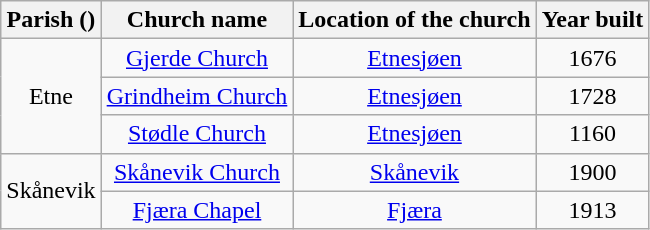<table class="wikitable" style="text-align:center">
<tr>
<th>Parish ()</th>
<th>Church name</th>
<th>Location of the church</th>
<th>Year built</th>
</tr>
<tr>
<td rowspan="3">Etne</td>
<td><a href='#'>Gjerde Church</a></td>
<td><a href='#'>Etnesjøen</a></td>
<td>1676</td>
</tr>
<tr>
<td><a href='#'>Grindheim Church</a></td>
<td><a href='#'>Etnesjøen</a></td>
<td>1728</td>
</tr>
<tr>
<td><a href='#'>Stødle Church</a></td>
<td><a href='#'>Etnesjøen</a></td>
<td>1160</td>
</tr>
<tr>
<td rowspan="2">Skånevik</td>
<td><a href='#'>Skånevik Church</a></td>
<td><a href='#'>Skånevik</a></td>
<td>1900</td>
</tr>
<tr>
<td><a href='#'>Fjæra Chapel</a></td>
<td><a href='#'>Fjæra</a></td>
<td>1913</td>
</tr>
</table>
